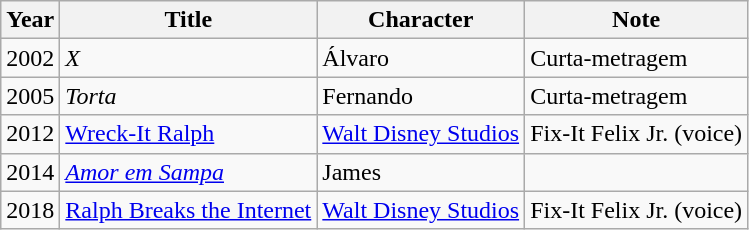<table class="wikitable">
<tr>
<th>Year</th>
<th>Title</th>
<th>Character</th>
<th>Note</th>
</tr>
<tr>
<td>2002</td>
<td><em>X</em></td>
<td>Álvaro</td>
<td>Curta-metragem</td>
</tr>
<tr>
<td>2005</td>
<td><em>Torta</em></td>
<td>Fernando</td>
<td>Curta-metragem</td>
</tr>
<tr>
<td>2012</td>
<td><a href='#'>Wreck-It Ralph</a></td>
<td><a href='#'>Walt Disney Studios</a></td>
<td>Fix-It Felix Jr. (voice)</td>
</tr>
<tr>
<td>2014</td>
<td><em><a href='#'>Amor em Sampa</a></em></td>
<td>James</td>
<td></td>
</tr>
<tr>
<td>2018</td>
<td><a href='#'>Ralph Breaks the Internet</a></td>
<td><a href='#'>Walt Disney Studios</a></td>
<td>Fix-It Felix Jr. (voice)</td>
</tr>
</table>
